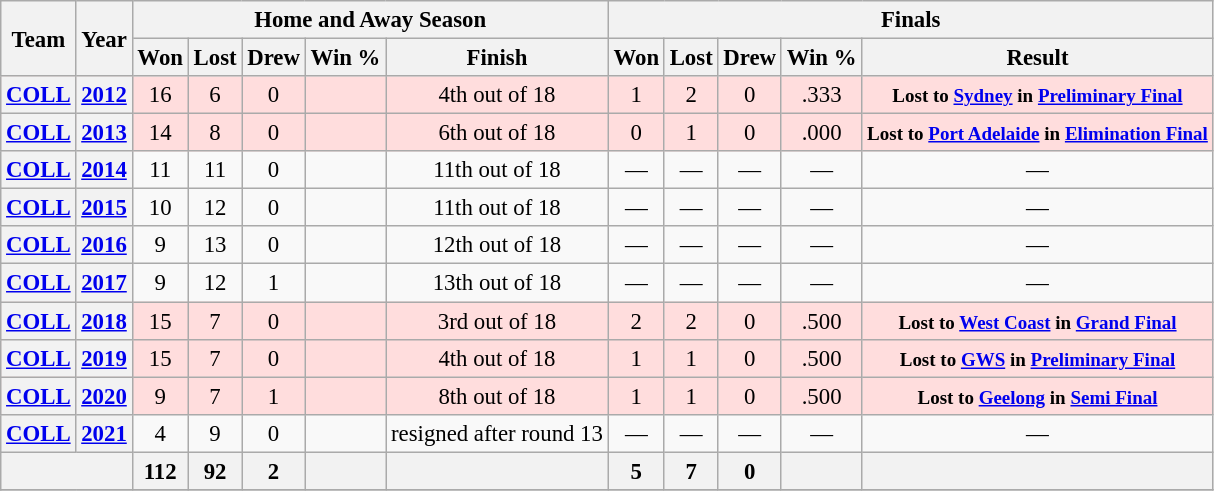<table class="wikitable" style="font-size: 95%; text-align:center;">
<tr>
<th rowspan="2">Team</th>
<th rowspan="2">Year</th>
<th colspan="5">Home and Away Season</th>
<th colspan="5">Finals</th>
</tr>
<tr>
<th>Won</th>
<th>Lost</th>
<th>Drew</th>
<th>Win %</th>
<th>Finish</th>
<th>Won</th>
<th>Lost</th>
<th>Drew</th>
<th>Win %</th>
<th>Result</th>
</tr>
<tr ! style="background:#fdd;">
<th><a href='#'>COLL</a></th>
<th><a href='#'>2012</a></th>
<td>16</td>
<td>6</td>
<td>0</td>
<td></td>
<td>4th out of 18</td>
<td>1</td>
<td>2</td>
<td>0</td>
<td>.333</td>
<td><small><strong>Lost to <a href='#'>Sydney</a> in <a href='#'>Preliminary Final</a></strong></small></td>
</tr>
<tr ! style="background:#fdd;">
<th><a href='#'>COLL</a></th>
<th><a href='#'>2013</a></th>
<td>14</td>
<td>8</td>
<td>0</td>
<td></td>
<td>6th out of 18</td>
<td>0</td>
<td>1</td>
<td>0</td>
<td>.000</td>
<td><small><strong>Lost to <a href='#'>Port Adelaide</a> in <a href='#'>Elimination Final</a></strong></small></td>
</tr>
<tr>
<th><a href='#'>COLL</a></th>
<th><a href='#'>2014</a></th>
<td>11</td>
<td>11</td>
<td>0</td>
<td></td>
<td>11th out of 18</td>
<td>—</td>
<td>—</td>
<td>—</td>
<td>—</td>
<td —>—</td>
</tr>
<tr>
<th><a href='#'>COLL</a></th>
<th><a href='#'>2015</a></th>
<td>10</td>
<td>12</td>
<td>0</td>
<td></td>
<td>11th out of 18</td>
<td>—</td>
<td>—</td>
<td>—</td>
<td>—</td>
<td —>—</td>
</tr>
<tr>
<th><a href='#'>COLL</a></th>
<th><a href='#'>2016</a></th>
<td>9</td>
<td>13</td>
<td>0</td>
<td></td>
<td>12th out of 18</td>
<td>—</td>
<td>—</td>
<td>—</td>
<td>—</td>
<td —>—</td>
</tr>
<tr>
<th><a href='#'>COLL</a></th>
<th><a href='#'>2017</a></th>
<td>9</td>
<td>12</td>
<td>1</td>
<td></td>
<td>13th out of 18</td>
<td>—</td>
<td>—</td>
<td>—</td>
<td>—</td>
<td —>—</td>
</tr>
<tr ! style="background:#fdd;">
<th><a href='#'>COLL</a></th>
<th><a href='#'>2018</a></th>
<td>15</td>
<td>7</td>
<td>0</td>
<td></td>
<td>3rd out of 18</td>
<td>2</td>
<td>2</td>
<td>0</td>
<td>.500</td>
<td><small><strong>Lost to <a href='#'>West Coast</a> in <a href='#'>Grand Final</a></strong></small></td>
</tr>
<tr ! style="background:#fdd;">
<th><a href='#'>COLL</a></th>
<th><a href='#'>2019</a></th>
<td>15</td>
<td>7</td>
<td>0</td>
<td></td>
<td>4th out of 18</td>
<td>1</td>
<td>1</td>
<td>0</td>
<td>.500</td>
<td><small><strong>Lost to <a href='#'>GWS</a> in <a href='#'>Preliminary Final</a></strong></small></td>
</tr>
<tr ! style="background:#fdd;">
<th><a href='#'>COLL</a></th>
<th><a href='#'>2020</a></th>
<td>9</td>
<td>7</td>
<td>1</td>
<td></td>
<td>8th out of 18</td>
<td>1</td>
<td>1</td>
<td>0</td>
<td>.500</td>
<td><small><strong>Lost to <a href='#'>Geelong</a> in <a href='#'>Semi Final</a></strong></small></td>
</tr>
<tr>
<th><a href='#'>COLL</a></th>
<th><a href='#'>2021</a></th>
<td>4</td>
<td>9</td>
<td>0</td>
<td></td>
<td>resigned after round 13</td>
<td>—</td>
<td>—</td>
<td>—</td>
<td>—</td>
<td —>—</td>
</tr>
<tr>
<th colspan="2"></th>
<th>112</th>
<th>92</th>
<th>2</th>
<th></th>
<th></th>
<th>5</th>
<th>7</th>
<th>0</th>
<th></th>
<th></th>
</tr>
<tr>
</tr>
</table>
